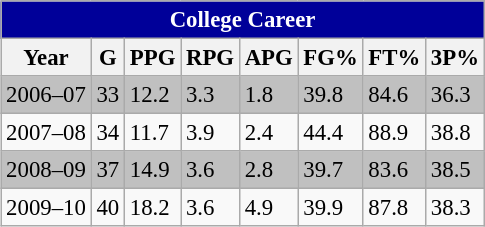<table class="wikitable"  style="float:right; font-size:95%; clear:right; margin:0 0 1em 1em;">
<tr>
<td colspan="8"  style="text-align:center; font-size:100%; background:#009; color:#fff;"><strong>College Career</strong></td>
</tr>
<tr>
<th>Year</th>
<th>G</th>
<th>PPG</th>
<th>RPG</th>
<th>APG</th>
<th>FG%</th>
<th>FT%</th>
<th>3P%</th>
</tr>
<tr style="background:silver;">
<td>2006–07</td>
<td>33</td>
<td>12.2</td>
<td>3.3</td>
<td>1.8</td>
<td>39.8</td>
<td>84.6</td>
<td>36.3</td>
</tr>
<tr>
<td>2007–08</td>
<td>34</td>
<td>11.7</td>
<td>3.9</td>
<td>2.4</td>
<td>44.4</td>
<td>88.9</td>
<td>38.8</td>
</tr>
<tr style="background:silver;">
<td>2008–09</td>
<td>37</td>
<td>14.9</td>
<td>3.6</td>
<td>2.8</td>
<td>39.7</td>
<td>83.6</td>
<td>38.5</td>
</tr>
<tr>
<td>2009–10</td>
<td>40</td>
<td>18.2</td>
<td>3.6</td>
<td>4.9</td>
<td>39.9</td>
<td>87.8</td>
<td>38.3</td>
</tr>
</table>
